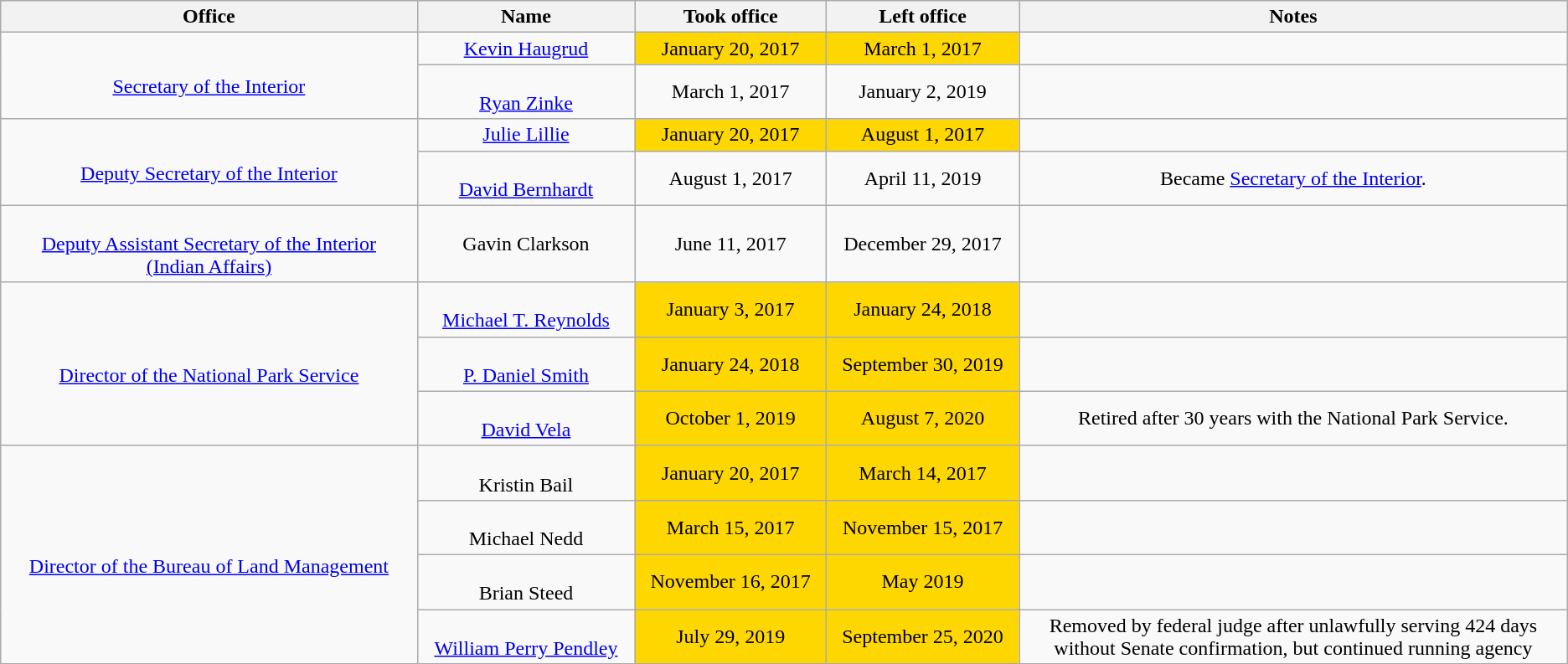<table class="wikitable sortable" style="text-align:center">
<tr>
<th data-sort-type="text">Office</th>
<th data-sort-type="text">Name</th>
<th data-sort-type="date">Took office</th>
<th data-sort-type="date">Left office</th>
<th width="35%">Notes</th>
</tr>
<tr>
<td rowspan="2"><br><a href='#'>Secretary of the Interior</a></td>
<td><a href='#'>Kevin Haugrud</a></td>
<td style="background:gold">January 20, 2017</td>
<td style="background:gold">March 1, 2017</td>
<td></td>
</tr>
<tr>
<td><br><a href='#'>Ryan Zinke</a></td>
<td>March 1, 2017</td>
<td>January 2, 2019</td>
<td></td>
</tr>
<tr>
<td rowspan="2"><br><a href='#'>Deputy Secretary of the Interior</a></td>
<td><a href='#'>Julie Lillie</a></td>
<td style="background:gold">January 20, 2017</td>
<td style="background:gold">August 1, 2017</td>
<td></td>
</tr>
<tr>
<td><br><a href='#'>David Bernhardt</a></td>
<td>August 1, 2017</td>
<td>April 11, 2019</td>
<td>Became <a href='#'>Secretary of the Interior</a>.</td>
</tr>
<tr>
<td><br><a href='#'>Deputy Assistant Secretary of the Interior<br>(Indian Affairs)</a></td>
<td>Gavin Clarkson</td>
<td>June 11, 2017</td>
<td>December 29, 2017</td>
<td></td>
</tr>
<tr>
<td rowspan="3"><br><a href='#'>Director of the National Park Service</a></td>
<td><br><a href='#'>Michael T. Reynolds</a></td>
<td style="background:gold">January 3, 2017</td>
<td style="background:gold">January 24, 2018</td>
<td></td>
</tr>
<tr>
<td><br><a href='#'>P. Daniel Smith</a></td>
<td style="background:gold">January 24, 2018</td>
<td style="background:gold">September 30, 2019</td>
<td></td>
</tr>
<tr>
<td><br><a href='#'>David Vela</a></td>
<td style="background:gold">October 1, 2019</td>
<td style="background:gold">August 7, 2020</td>
<td>Retired after 30 years with the National Park Service.</td>
</tr>
<tr>
<td rowspan="4"><br><a href='#'>Director of the Bureau of Land Management</a></td>
<td><br>Kristin Bail</td>
<td style="background:gold">January 20, 2017</td>
<td style="background:gold">March 14, 2017</td>
<td></td>
</tr>
<tr>
<td><br>Michael Nedd</td>
<td style="background:gold">March 15, 2017</td>
<td style="background:gold">November 15, 2017</td>
<td></td>
</tr>
<tr>
<td><br>Brian Steed</td>
<td style="background:gold">November 16, 2017</td>
<td style="background:gold">May 2019</td>
<td></td>
</tr>
<tr>
<td><br><a href='#'>William Perry Pendley</a></td>
<td style="background:gold">July 29, 2019</td>
<td style="background:gold">September 25, 2020</td>
<td>Removed by federal judge after unlawfully serving 424 days without Senate confirmation, but continued running agency</td>
</tr>
</table>
